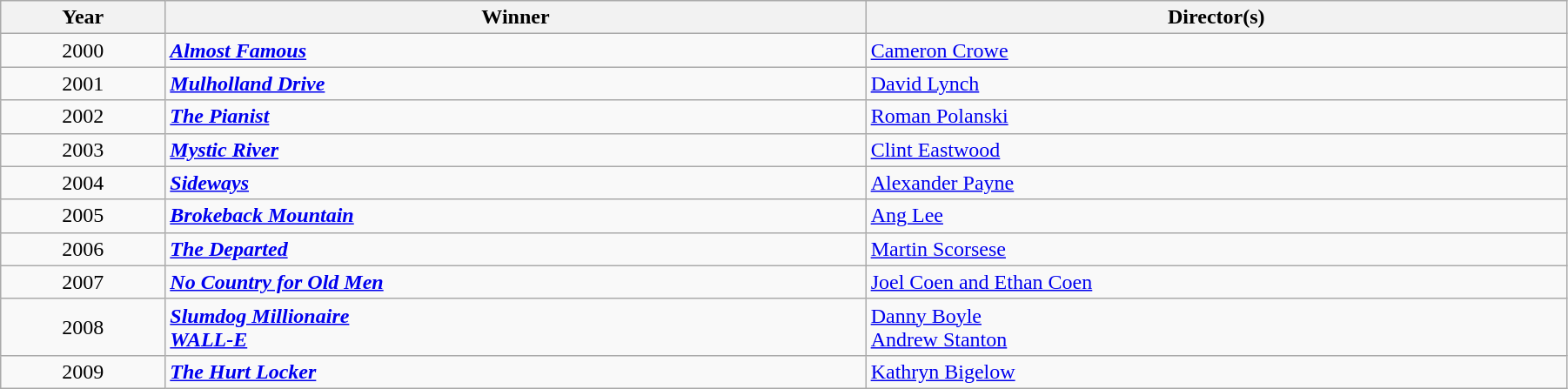<table class="wikitable" width="95%" cellpadding="5">
<tr>
<th width="100"><strong>Year</strong></th>
<th width="450"><strong>Winner</strong></th>
<th width="450"><strong>Director(s)</strong></th>
</tr>
<tr>
<td style="text-align:center;">2000</td>
<td><strong><em><a href='#'>Almost Famous</a></em></strong></td>
<td><a href='#'>Cameron Crowe</a></td>
</tr>
<tr>
<td style="text-align:center;">2001</td>
<td><strong><em><a href='#'>Mulholland Drive</a></em></strong></td>
<td><a href='#'>David Lynch</a></td>
</tr>
<tr>
<td style="text-align:center;">2002</td>
<td><strong><em><a href='#'>The Pianist</a></em></strong></td>
<td><a href='#'>Roman Polanski</a></td>
</tr>
<tr>
<td style="text-align:center;">2003</td>
<td><strong><em><a href='#'>Mystic River</a></em></strong></td>
<td><a href='#'>Clint Eastwood</a></td>
</tr>
<tr>
<td style="text-align:center;">2004</td>
<td><strong><em><a href='#'>Sideways</a></em></strong></td>
<td><a href='#'>Alexander Payne</a></td>
</tr>
<tr>
<td style="text-align:center;">2005</td>
<td><strong><em><a href='#'>Brokeback Mountain</a></em></strong></td>
<td><a href='#'>Ang Lee</a></td>
</tr>
<tr>
<td style="text-align:center;">2006</td>
<td><strong><em><a href='#'>The Departed</a></em></strong></td>
<td><a href='#'>Martin Scorsese</a></td>
</tr>
<tr>
<td style="text-align:center;">2007</td>
<td><strong><em><a href='#'>No Country for Old Men</a></em></strong></td>
<td><a href='#'>Joel Coen and Ethan Coen</a></td>
</tr>
<tr>
<td style="text-align:center;">2008</td>
<td><strong><em><a href='#'>Slumdog Millionaire</a></em></strong> <br> <strong><em><a href='#'>WALL-E</a></em></strong></td>
<td><a href='#'>Danny Boyle</a> <br> <a href='#'>Andrew Stanton</a></td>
</tr>
<tr>
<td style="text-align:center;">2009</td>
<td><strong><em><a href='#'>The Hurt Locker</a></em></strong></td>
<td><a href='#'>Kathryn Bigelow</a></td>
</tr>
</table>
